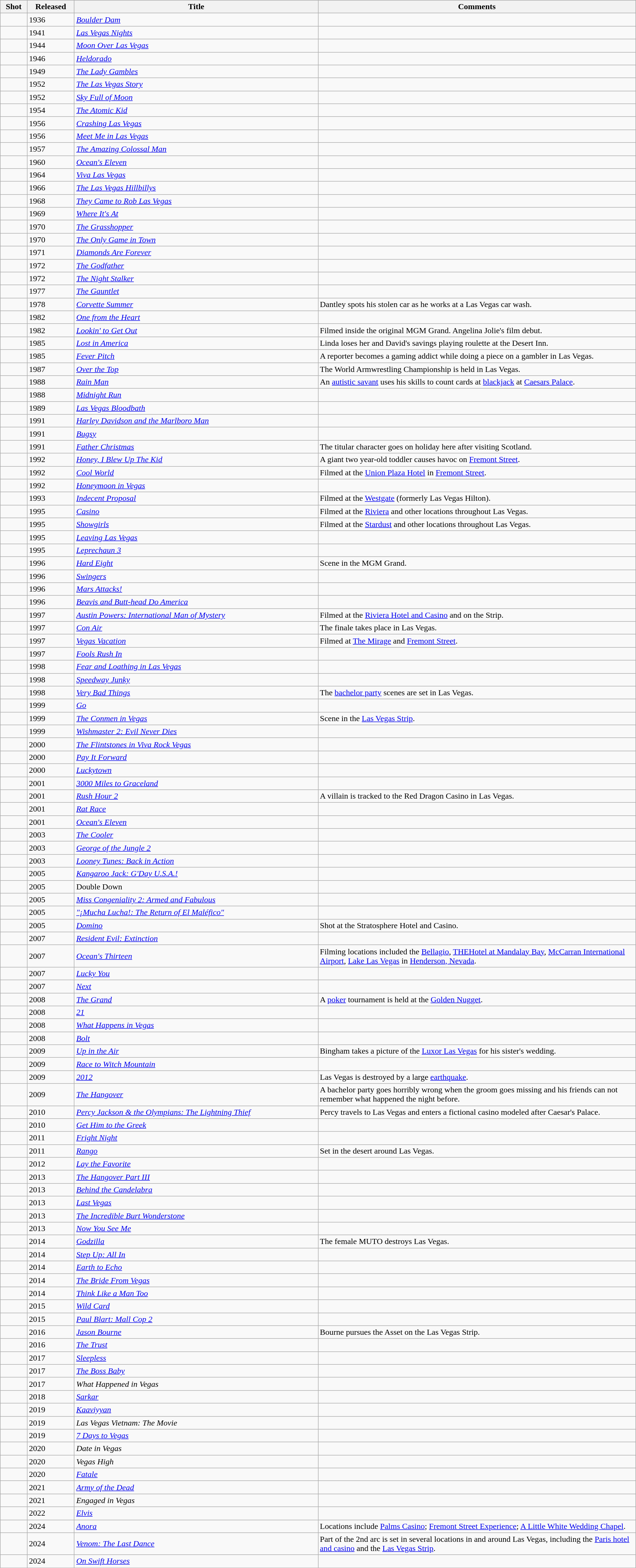<table class="wikitable sortable">
<tr>
<th>Shot</th>
<th>Released</th>
<th>Title</th>
<th width="50%">Comments</th>
</tr>
<tr>
<td></td>
<td>1936</td>
<td><em><a href='#'>Boulder Dam</a></em></td>
<td></td>
</tr>
<tr>
<td></td>
<td>1941</td>
<td><em><a href='#'>Las Vegas Nights</a></em></td>
<td></td>
</tr>
<tr>
<td></td>
<td>1944</td>
<td><em><a href='#'>Moon Over Las Vegas</a></em></td>
<td></td>
</tr>
<tr>
<td></td>
<td>1946</td>
<td><em><a href='#'>Heldorado</a></em></td>
<td></td>
</tr>
<tr>
<td></td>
<td>1949</td>
<td><em><a href='#'>The Lady Gambles</a></em></td>
<td></td>
</tr>
<tr>
<td></td>
<td>1952</td>
<td><em><a href='#'>The Las Vegas Story</a></em></td>
<td></td>
</tr>
<tr>
<td></td>
<td>1952</td>
<td><em><a href='#'>Sky Full of Moon</a></em></td>
<td></td>
</tr>
<tr>
<td></td>
<td>1954</td>
<td><em><a href='#'>The Atomic Kid</a></em></td>
<td></td>
</tr>
<tr>
<td></td>
<td>1956</td>
<td><em><a href='#'>Crashing Las Vegas</a></em></td>
<td></td>
</tr>
<tr>
<td></td>
<td>1956</td>
<td><em><a href='#'>Meet Me in Las Vegas</a></em></td>
<td></td>
</tr>
<tr>
<td></td>
<td>1957</td>
<td><em><a href='#'>The Amazing Colossal Man</a></em></td>
<td></td>
</tr>
<tr>
<td></td>
<td>1960</td>
<td><em><a href='#'>Ocean's Eleven</a></em></td>
<td></td>
</tr>
<tr>
<td></td>
<td>1964</td>
<td><em><a href='#'>Viva Las Vegas</a></em></td>
<td></td>
</tr>
<tr>
<td></td>
<td>1966</td>
<td><em><a href='#'>The Las Vegas Hillbillys</a></em></td>
<td></td>
</tr>
<tr>
<td></td>
<td>1968</td>
<td><em><a href='#'>They Came to Rob Las Vegas</a></em></td>
<td></td>
</tr>
<tr>
<td></td>
<td>1969</td>
<td><em><a href='#'>Where It's At</a></em></td>
<td></td>
</tr>
<tr>
<td></td>
<td>1970</td>
<td><em><a href='#'>The Grasshopper</a></em></td>
<td></td>
</tr>
<tr>
<td></td>
<td>1970</td>
<td><em><a href='#'>The Only Game in Town</a></em></td>
<td></td>
</tr>
<tr>
<td></td>
<td>1971</td>
<td><em><a href='#'>Diamonds Are Forever</a></em></td>
<td></td>
</tr>
<tr>
<td></td>
<td>1972</td>
<td><em><a href='#'>The Godfather</a></em></td>
<td></td>
</tr>
<tr>
<td></td>
<td>1972</td>
<td><em><a href='#'>The Night Stalker</a></em></td>
<td></td>
</tr>
<tr>
<td></td>
<td>1977</td>
<td><em><a href='#'>The Gauntlet</a></em></td>
<td></td>
</tr>
<tr>
<td></td>
<td>1978</td>
<td><em><a href='#'>Corvette Summer</a></em></td>
<td>Dantley spots his stolen car as he works at a Las Vegas car wash.</td>
</tr>
<tr>
<td></td>
<td>1982</td>
<td><em><a href='#'>One from the Heart</a></em></td>
<td></td>
</tr>
<tr>
<td></td>
<td>1982</td>
<td><em><a href='#'>Lookin' to Get Out</a></em></td>
<td>Filmed inside the original MGM Grand. Angelina Jolie's film debut.</td>
</tr>
<tr>
<td></td>
<td>1985</td>
<td><em><a href='#'>Lost in America</a></em></td>
<td>Linda loses her and David's savings playing roulette at the Desert Inn.</td>
</tr>
<tr>
<td></td>
<td>1985</td>
<td><em><a href='#'>Fever Pitch</a></em></td>
<td>A reporter becomes a gaming addict while doing a piece on a gambler in Las Vegas.</td>
</tr>
<tr>
<td></td>
<td>1987</td>
<td><em><a href='#'>Over the Top</a></em></td>
<td>The World Armwrestling Championship is held in Las Vegas.</td>
</tr>
<tr>
<td></td>
<td>1988</td>
<td><em><a href='#'>Rain Man</a></em></td>
<td>An <a href='#'>autistic savant</a> uses his skills to count cards at <a href='#'>blackjack</a> at <a href='#'>Caesars Palace</a>.</td>
</tr>
<tr>
<td></td>
<td>1988</td>
<td><em><a href='#'>Midnight Run</a></em></td>
<td></td>
</tr>
<tr>
<td></td>
<td>1989</td>
<td><em><a href='#'>Las Vegas Bloodbath</a></em></td>
<td></td>
</tr>
<tr>
<td></td>
<td>1991</td>
<td><em><a href='#'>Harley Davidson and the Marlboro Man</a></em></td>
<td></td>
</tr>
<tr>
<td></td>
<td>1991</td>
<td><em><a href='#'>Bugsy</a></em></td>
<td></td>
</tr>
<tr>
<td></td>
<td>1991</td>
<td><em><a href='#'>Father Christmas</a></em></td>
<td>The titular character goes on holiday here after visiting Scotland.</td>
</tr>
<tr>
<td></td>
<td>1992</td>
<td><em><a href='#'>Honey, I Blew Up The Kid</a></em></td>
<td>A giant two year-old toddler causes havoc on <a href='#'>Fremont Street</a>.</td>
</tr>
<tr>
<td></td>
<td>1992</td>
<td><em><a href='#'>Cool World</a></em></td>
<td>Filmed at the <a href='#'>Union Plaza Hotel</a> in <a href='#'>Fremont Street</a>.</td>
</tr>
<tr>
<td></td>
<td>1992</td>
<td><em><a href='#'>Honeymoon in Vegas</a></em></td>
<td></td>
</tr>
<tr>
<td></td>
<td>1993</td>
<td><em><a href='#'>Indecent Proposal</a></em></td>
<td>Filmed at the <a href='#'>Westgate</a> (formerly Las Vegas Hilton).</td>
</tr>
<tr>
<td></td>
<td>1995</td>
<td><em><a href='#'>Casino</a></em></td>
<td>Filmed at the <a href='#'>Riviera</a> and other locations throughout Las Vegas.</td>
</tr>
<tr>
<td></td>
<td>1995</td>
<td><em><a href='#'>Showgirls</a></em></td>
<td>Filmed at the <a href='#'>Stardust</a> and other locations throughout Las Vegas.</td>
</tr>
<tr>
<td></td>
<td>1995</td>
<td><em><a href='#'>Leaving Las Vegas</a></em></td>
<td></td>
</tr>
<tr>
<td></td>
<td>1995</td>
<td><em><a href='#'>Leprechaun 3</a></em></td>
<td></td>
</tr>
<tr>
<td></td>
<td>1996</td>
<td><em><a href='#'>Hard Eight</a></em></td>
<td>Scene in the MGM Grand.</td>
</tr>
<tr>
<td></td>
<td>1996</td>
<td><em><a href='#'>Swingers</a></em></td>
<td></td>
</tr>
<tr>
<td></td>
<td>1996</td>
<td><em><a href='#'>Mars Attacks!</a></em></td>
<td></td>
</tr>
<tr>
<td></td>
<td>1996</td>
<td><em><a href='#'>Beavis and Butt-head Do America</a></em></td>
<td></td>
</tr>
<tr>
<td></td>
<td>1997</td>
<td><em><a href='#'>Austin Powers: International Man of Mystery</a></em></td>
<td>Filmed at the <a href='#'>Riviera Hotel and Casino</a> and on the Strip.</td>
</tr>
<tr>
<td></td>
<td>1997</td>
<td><em><a href='#'>Con Air</a></em></td>
<td>The finale takes place in Las Vegas.</td>
</tr>
<tr>
<td></td>
<td>1997</td>
<td><em><a href='#'>Vegas Vacation</a></em></td>
<td>Filmed at <a href='#'>The Mirage</a> and <a href='#'>Fremont Street</a>.</td>
</tr>
<tr>
<td></td>
<td>1997</td>
<td><em><a href='#'>Fools Rush In</a></em></td>
<td></td>
</tr>
<tr>
<td></td>
<td>1998</td>
<td><em><a href='#'>Fear and Loathing in Las Vegas</a></em></td>
<td></td>
</tr>
<tr>
<td></td>
<td>1998</td>
<td><em><a href='#'>Speedway Junky</a></em></td>
<td></td>
</tr>
<tr>
<td></td>
<td>1998</td>
<td><em><a href='#'>Very Bad Things</a></em></td>
<td>The <a href='#'>bachelor party</a> scenes are set in Las Vegas.</td>
</tr>
<tr>
<td></td>
<td>1999</td>
<td><em><a href='#'>Go</a></em></td>
<td></td>
</tr>
<tr>
<td></td>
<td>1999</td>
<td><em><a href='#'>The Conmen in Vegas</a></em></td>
<td>Scene in the <a href='#'>Las Vegas Strip</a>.</td>
</tr>
<tr>
<td></td>
<td>1999</td>
<td><em><a href='#'>Wishmaster 2: Evil Never Dies</a></em></td>
<td></td>
</tr>
<tr>
<td></td>
<td>2000</td>
<td><em><a href='#'>The Flintstones in Viva Rock Vegas</a></em></td>
<td></td>
</tr>
<tr>
<td></td>
<td>2000</td>
<td><em><a href='#'>Pay It Forward</a></em></td>
<td></td>
</tr>
<tr>
<td></td>
<td>2000</td>
<td><em><a href='#'>Luckytown</a></em></td>
<td></td>
</tr>
<tr>
<td></td>
<td>2001</td>
<td><em><a href='#'>3000 Miles to Graceland</a></em></td>
<td></td>
</tr>
<tr>
<td></td>
<td>2001</td>
<td><em><a href='#'>Rush Hour 2</a></em></td>
<td>A villain is tracked to the Red Dragon Casino in Las Vegas.</td>
</tr>
<tr>
<td></td>
<td>2001</td>
<td><em><a href='#'>Rat Race</a></em></td>
<td></td>
</tr>
<tr>
<td></td>
<td>2001</td>
<td><em><a href='#'>Ocean's Eleven</a></em></td>
<td></td>
</tr>
<tr>
<td></td>
<td>2003</td>
<td><em><a href='#'>The Cooler</a></em></td>
<td></td>
</tr>
<tr>
<td></td>
<td>2003</td>
<td><em><a href='#'>George of the Jungle 2</a></em></td>
<td></td>
</tr>
<tr>
<td></td>
<td>2003</td>
<td><em><a href='#'>Looney Tunes: Back in Action</a></em></td>
<td></td>
</tr>
<tr>
<td></td>
<td>2005</td>
<td><em><a href='#'>Kangaroo Jack: G'Day U.S.A.!</a></em></td>
<td></td>
</tr>
<tr>
<td></td>
<td>2005</td>
<td>Double Down</td>
<td></td>
</tr>
<tr>
<td></td>
<td>2005</td>
<td><em><a href='#'>Miss Congeniality 2: Armed and Fabulous</a></em></td>
<td></td>
</tr>
<tr>
<td></td>
<td>2005</td>
<td><em><a href='#'>"¡Mucha Lucha!: The Return of El Maléfico"</a></em></td>
<td></td>
</tr>
<tr>
<td></td>
<td>2005</td>
<td><em><a href='#'>Domino</a></em></td>
<td>Shot at the Stratosphere Hotel and Casino.</td>
</tr>
<tr>
<td></td>
<td>2007</td>
<td><em><a href='#'>Resident Evil: Extinction</a></em></td>
<td></td>
</tr>
<tr>
<td></td>
<td>2007</td>
<td><em><a href='#'>Ocean's Thirteen</a></em></td>
<td>Filming locations included the <a href='#'>Bellagio</a>, <a href='#'>THEHotel at Mandalay Bay</a>, <a href='#'>McCarran International Airport</a>, <a href='#'>Lake Las Vegas</a> in <a href='#'>Henderson, Nevada</a>.</td>
</tr>
<tr>
<td></td>
<td>2007</td>
<td><em><a href='#'>Lucky You</a></em></td>
<td></td>
</tr>
<tr>
<td></td>
<td>2007</td>
<td><em><a href='#'>Next</a></em></td>
<td></td>
</tr>
<tr>
<td></td>
<td>2008</td>
<td><em><a href='#'>The Grand</a></em></td>
<td>A <a href='#'>poker</a> tournament is held at the <a href='#'>Golden Nugget</a>.</td>
</tr>
<tr>
<td></td>
<td>2008</td>
<td><em><a href='#'>21</a></em></td>
<td></td>
</tr>
<tr>
<td></td>
<td>2008</td>
<td><em><a href='#'>What Happens in Vegas</a></em></td>
<td></td>
</tr>
<tr>
<td></td>
<td>2008</td>
<td><em><a href='#'>Bolt</a></em></td>
<td></td>
</tr>
<tr>
<td></td>
<td>2009</td>
<td><em><a href='#'>Up in the Air</a></em></td>
<td>Bingham takes a picture of the <a href='#'>Luxor Las Vegas</a> for his sister's wedding.</td>
</tr>
<tr>
<td></td>
<td>2009</td>
<td><em><a href='#'>Race to Witch Mountain</a></em></td>
<td></td>
</tr>
<tr>
<td></td>
<td>2009</td>
<td><em><a href='#'>2012</a></em></td>
<td>Las Vegas is destroyed by a large <a href='#'>earthquake</a>.</td>
</tr>
<tr>
<td></td>
<td>2009</td>
<td><em><a href='#'>The Hangover</a></em></td>
<td>A bachelor party goes horribly wrong when the groom goes missing and his friends can not remember what happened the night before.</td>
</tr>
<tr>
<td></td>
<td>2010</td>
<td><em><a href='#'>Percy Jackson & the Olympians: The Lightning Thief</a></em></td>
<td>Percy travels to Las Vegas and enters a fictional casino modeled after Caesar's Palace.</td>
</tr>
<tr>
<td></td>
<td>2010</td>
<td><em><a href='#'>Get Him to the Greek</a></em></td>
<td></td>
</tr>
<tr>
<td></td>
<td>2011</td>
<td><em><a href='#'>Fright Night</a></em></td>
<td></td>
</tr>
<tr>
<td></td>
<td>2011</td>
<td><em><a href='#'>Rango</a></em></td>
<td>Set in the desert around Las Vegas.</td>
</tr>
<tr>
<td></td>
<td>2012</td>
<td><em><a href='#'>Lay the Favorite</a></em></td>
<td></td>
</tr>
<tr>
<td></td>
<td>2013</td>
<td><em><a href='#'>The Hangover Part III</a></em></td>
<td></td>
</tr>
<tr>
<td></td>
<td>2013</td>
<td><em><a href='#'>Behind the Candelabra</a></em></td>
<td></td>
</tr>
<tr>
<td></td>
<td>2013</td>
<td><em><a href='#'>Last Vegas</a></em></td>
<td></td>
</tr>
<tr>
<td></td>
<td>2013</td>
<td><em><a href='#'>The Incredible Burt Wonderstone</a></em></td>
<td></td>
</tr>
<tr>
<td></td>
<td>2013</td>
<td><em><a href='#'>Now You See Me</a></em></td>
<td></td>
</tr>
<tr>
<td></td>
<td>2014</td>
<td><em><a href='#'>Godzilla</a></em></td>
<td>The female MUTO destroys Las Vegas.</td>
</tr>
<tr>
<td></td>
<td>2014</td>
<td><em><a href='#'>Step Up: All In</a></em></td>
<td></td>
</tr>
<tr>
<td></td>
<td>2014</td>
<td><em><a href='#'>Earth to Echo</a></em></td>
<td></td>
</tr>
<tr>
<td></td>
<td>2014</td>
<td><em><a href='#'>The Bride From Vegas</a></em></td>
<td></td>
</tr>
<tr>
<td></td>
<td>2014</td>
<td><em><a href='#'>Think Like a Man Too</a></em></td>
<td></td>
</tr>
<tr>
<td></td>
<td>2015</td>
<td><em><a href='#'>Wild Card</a></em></td>
<td></td>
</tr>
<tr>
<td></td>
<td>2015</td>
<td><em><a href='#'>Paul Blart: Mall Cop 2</a></em></td>
<td></td>
</tr>
<tr>
<td></td>
<td>2016</td>
<td><em><a href='#'>Jason Bourne</a></em></td>
<td>Bourne pursues the Asset on the Las Vegas Strip.</td>
</tr>
<tr>
<td></td>
<td>2016</td>
<td><em><a href='#'>The Trust</a></em></td>
<td></td>
</tr>
<tr>
<td></td>
<td>2017</td>
<td><em><a href='#'>Sleepless</a></em></td>
<td></td>
</tr>
<tr>
<td></td>
<td>2017</td>
<td><em><a href='#'>The Boss Baby</a></em></td>
<td></td>
</tr>
<tr>
<td></td>
<td>2017</td>
<td><em>What Happened in Vegas</em></td>
<td></td>
</tr>
<tr>
<td></td>
<td>2018</td>
<td><em><a href='#'>Sarkar</a></em></td>
<td></td>
</tr>
<tr>
<td></td>
<td>2019</td>
<td><em><a href='#'>Kaaviyyan</a></em></td>
<td></td>
</tr>
<tr>
<td></td>
<td>2019</td>
<td><em>Las Vegas Vietnam: The Movie</em></td>
<td></td>
</tr>
<tr>
<td></td>
<td>2019</td>
<td><em><a href='#'>7 Days to Vegas</a></em></td>
<td></td>
</tr>
<tr>
<td></td>
<td>2020</td>
<td><em>Date in Vegas</em></td>
<td></td>
</tr>
<tr>
<td></td>
<td>2020</td>
<td><em>Vegas High</em></td>
<td></td>
</tr>
<tr>
<td></td>
<td>2020</td>
<td><em><a href='#'>Fatale</a></em></td>
<td></td>
</tr>
<tr>
<td></td>
<td>2021</td>
<td><em><a href='#'>Army of the Dead</a></em></td>
<td></td>
</tr>
<tr>
<td></td>
<td>2021</td>
<td><em>Engaged in Vegas</em></td>
<td></td>
</tr>
<tr>
<td></td>
<td>2022</td>
<td><em><a href='#'>Elvis</a></em></td>
<td></td>
</tr>
<tr>
<td></td>
<td>2024</td>
<td><em><a href='#'>Anora</a></em></td>
<td>Locations include <a href='#'>Palms Casino</a>; <a href='#'>Fremont Street Experience</a>; <a href='#'>A Little White Wedding Chapel</a>.</td>
</tr>
<tr>
<td></td>
<td>2024</td>
<td><em><a href='#'>Venom: The Last Dance</a></em></td>
<td>Part of the 2nd arc is set in several locations in and around Las Vegas, including the <a href='#'>Paris hotel and casino</a> and the <a href='#'>Las Vegas Strip</a>.</td>
</tr>
<tr>
<td></td>
<td>2024</td>
<td><em><a href='#'>On Swift Horses</a></em></td>
<td></td>
</tr>
</table>
